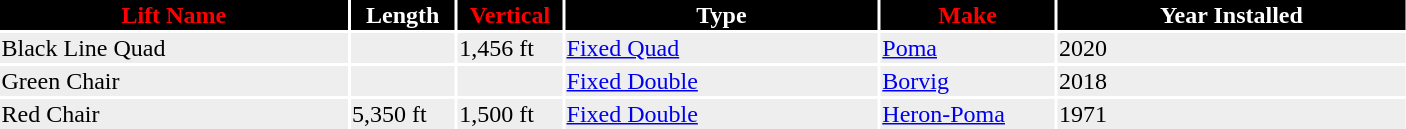<table ->
<tr>
<th style="width:20%; background:black; color:red;">Lift Name</th>
<th style="width:06%; background:black; color:white;">Length</th>
<th style="width:06%; background:black; color:red;">Vertical</th>
<th style="width:18%; background:black; color:white;">Type</th>
<th style="width:10%; background:black; color:red;">Make</th>
<th style="width:20%; background:black; color:white;">Year Installed</th>
</tr>
<tr style="background:#eee; color:black;">
<td>Black Line Quad</td>
<td></td>
<td>1,456 ft</td>
<td><a href='#'>Fixed Quad</a></td>
<td><a href='#'>Poma</a></td>
<td>2020</td>
</tr>
<tr style="background:#eee; color:black;">
<td>Green Chair</td>
<td></td>
<td></td>
<td><a href='#'>Fixed Double</a></td>
<td><a href='#'>Borvig</a></td>
<td>2018</td>
</tr>
<tr style="background:#eee; color:black;">
<td>Red Chair</td>
<td>5,350 ft</td>
<td>1,500 ft</td>
<td><a href='#'>Fixed Double</a></td>
<td><a href='#'>Heron-Poma</a></td>
<td>1971</td>
</tr>
</table>
